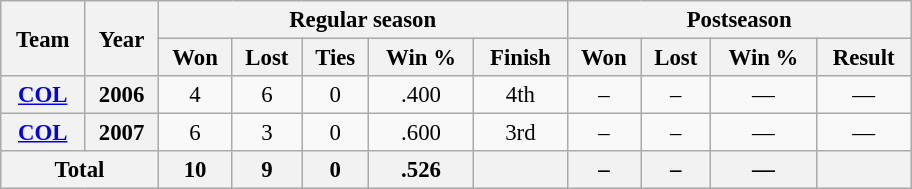<table class="wikitable" style="font-size: 95%; text-align:center; width:40em">
<tr>
<th rowspan="2">Team</th>
<th rowspan="2">Year</th>
<th colspan="5">Regular season</th>
<th colspan="4">Postseason</th>
</tr>
<tr>
<th>Won</th>
<th>Lost</th>
<th>Ties</th>
<th>Win %</th>
<th>Finish</th>
<th>Won</th>
<th>Lost</th>
<th>Win %</th>
<th>Result</th>
</tr>
<tr>
<th><a href='#'>COL</a></th>
<th>2006</th>
<td>4</td>
<td>6</td>
<td>0</td>
<td>.400</td>
<td>4th </td>
<td>–</td>
<td>–</td>
<td>—</td>
<td>—</td>
</tr>
<tr>
<th><a href='#'>COL</a></th>
<th>2007</th>
<td>6</td>
<td>3</td>
<td>0</td>
<td>.600</td>
<td>3rd </td>
<td>–</td>
<td>–</td>
<td>—</td>
<td>—</td>
</tr>
<tr>
<th colspan="2">Total</th>
<th>10</th>
<th>9</th>
<th>0</th>
<th>.526</th>
<th></th>
<th>–</th>
<th>–</th>
<th>—</th>
<th></th>
</tr>
</table>
